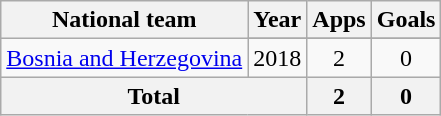<table class=wikitable style="text-align: center">
<tr>
<th>National team</th>
<th>Year</th>
<th>Apps</th>
<th>Goals</th>
</tr>
<tr>
<td rowspan=2><a href='#'>Bosnia and Herzegovina</a></td>
</tr>
<tr>
<td>2018</td>
<td>2</td>
<td>0</td>
</tr>
<tr>
<th colspan=2>Total</th>
<th>2</th>
<th>0</th>
</tr>
</table>
